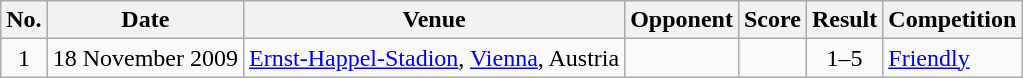<table class="wikitable sortable">
<tr>
<th scope="col">No.</th>
<th scope="col">Date</th>
<th scope="col">Venue</th>
<th scope="col">Opponent</th>
<th scope="col">Score</th>
<th scope="col">Result</th>
<th scope="col">Competition</th>
</tr>
<tr>
<td align="center">1</td>
<td>18 November 2009</td>
<td><a href='#'>Ernst-Happel-Stadion</a>, <a href='#'>Vienna</a>, Austria</td>
<td></td>
<td></td>
<td align="center">1–5</td>
<td><a href='#'>Friendly</a></td>
</tr>
</table>
